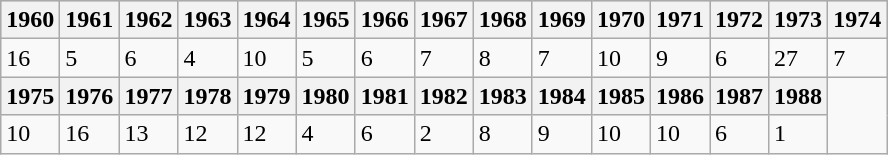<table class="wikitable">
<tr style="background:#ccc; text-align:center;">
<th>1960</th>
<th>1961</th>
<th>1962</th>
<th>1963</th>
<th>1964</th>
<th>1965</th>
<th>1966</th>
<th>1967</th>
<th>1968</th>
<th>1969</th>
<th>1970</th>
<th>1971</th>
<th>1972</th>
<th>1973</th>
<th>1974</th>
</tr>
<tr>
<td>16</td>
<td>5</td>
<td>6</td>
<td>4</td>
<td>10</td>
<td>5</td>
<td>6</td>
<td>7</td>
<td>8</td>
<td>7</td>
<td>10</td>
<td>9</td>
<td>6</td>
<td>27</td>
<td>7</td>
</tr>
<tr>
<th>1975</th>
<th>1976</th>
<th>1977</th>
<th>1978</th>
<th>1979</th>
<th>1980</th>
<th>1981</th>
<th>1982</th>
<th>1983</th>
<th>1984</th>
<th>1985</th>
<th>1986</th>
<th>1987</th>
<th>1988</th>
</tr>
<tr>
<td>10</td>
<td>16</td>
<td>13</td>
<td>12</td>
<td>12</td>
<td>4</td>
<td>6</td>
<td>2</td>
<td>8</td>
<td>9</td>
<td>10</td>
<td>10</td>
<td>6</td>
<td>1</td>
</tr>
</table>
